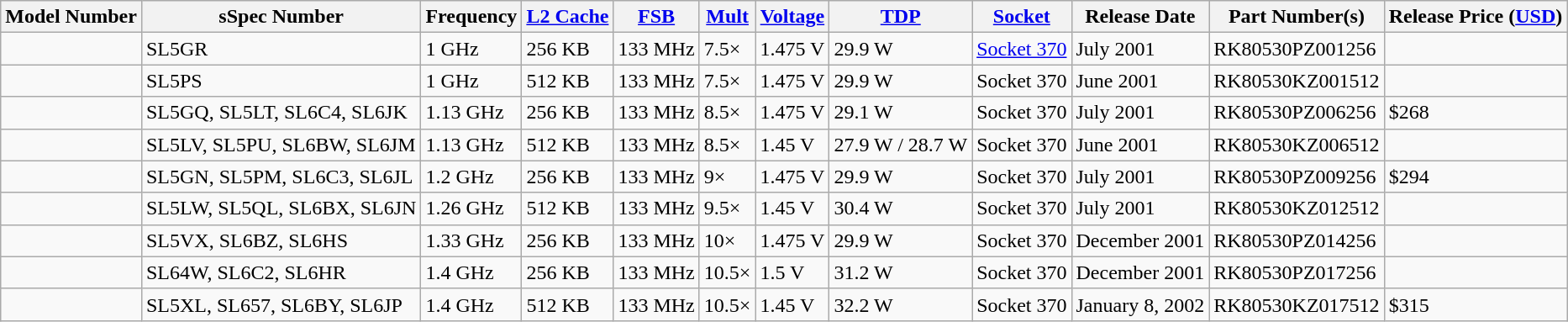<table class="wikitable">
<tr>
<th>Model Number</th>
<th>sSpec Number</th>
<th>Frequency</th>
<th><a href='#'>L2 Cache</a></th>
<th><a href='#'>FSB</a></th>
<th><a href='#'>Mult</a></th>
<th><a href='#'>Voltage</a></th>
<th><a href='#'>TDP</a></th>
<th><a href='#'>Socket</a></th>
<th>Release Date</th>
<th>Part Number(s)</th>
<th>Release Price (<a href='#'>USD</a>)</th>
</tr>
<tr>
<td></td>
<td>SL5GR</td>
<td>1 GHz</td>
<td>256 KB</td>
<td>133 MHz</td>
<td>7.5×</td>
<td>1.475 V</td>
<td>29.9 W</td>
<td><a href='#'>Socket 370</a></td>
<td>July 2001</td>
<td>RK80530PZ001256</td>
<td></td>
</tr>
<tr>
<td></td>
<td>SL5PS</td>
<td>1 GHz</td>
<td>512 KB</td>
<td>133 MHz</td>
<td>7.5×</td>
<td>1.475 V</td>
<td>29.9 W</td>
<td>Socket 370</td>
<td>June 2001</td>
<td>RK80530KZ001512</td>
<td></td>
</tr>
<tr>
<td></td>
<td>SL5GQ, SL5LT, SL6C4, SL6JK</td>
<td>1.13 GHz</td>
<td>256 KB</td>
<td>133 MHz</td>
<td>8.5×</td>
<td>1.475 V</td>
<td>29.1 W</td>
<td>Socket 370</td>
<td>July 2001</td>
<td>RK80530PZ006256</td>
<td>$268</td>
</tr>
<tr>
<td></td>
<td>SL5LV, SL5PU, SL6BW, SL6JM</td>
<td>1.13 GHz</td>
<td>512 KB</td>
<td>133 MHz</td>
<td>8.5×</td>
<td>1.45 V</td>
<td>27.9 W / 28.7 W</td>
<td>Socket 370</td>
<td>June 2001</td>
<td>RK80530KZ006512</td>
<td></td>
</tr>
<tr>
<td></td>
<td>SL5GN, SL5PM, SL6C3, SL6JL</td>
<td>1.2 GHz</td>
<td>256 KB</td>
<td>133 MHz</td>
<td>9×</td>
<td>1.475 V</td>
<td>29.9 W</td>
<td>Socket 370</td>
<td>July 2001</td>
<td>RK80530PZ009256</td>
<td>$294</td>
</tr>
<tr>
<td></td>
<td>SL5LW, SL5QL, SL6BX, SL6JN</td>
<td>1.26 GHz</td>
<td>512 KB</td>
<td>133 MHz</td>
<td>9.5×</td>
<td>1.45 V</td>
<td>30.4 W</td>
<td>Socket 370</td>
<td>July 2001</td>
<td>RK80530KZ012512</td>
<td></td>
</tr>
<tr>
<td></td>
<td>SL5VX, SL6BZ, SL6HS</td>
<td>1.33 GHz</td>
<td>256 KB</td>
<td>133 MHz</td>
<td>10×</td>
<td>1.475 V</td>
<td>29.9 W</td>
<td>Socket 370</td>
<td>December 2001</td>
<td>RK80530PZ014256</td>
<td></td>
</tr>
<tr>
<td></td>
<td>SL64W, SL6C2, SL6HR</td>
<td>1.4 GHz</td>
<td>256 KB</td>
<td>133 MHz</td>
<td>10.5×</td>
<td>1.5 V</td>
<td>31.2 W</td>
<td>Socket 370</td>
<td>December 2001</td>
<td>RK80530PZ017256</td>
<td></td>
</tr>
<tr>
<td></td>
<td>SL5XL, SL657, SL6BY, SL6JP</td>
<td>1.4 GHz</td>
<td>512 KB</td>
<td>133 MHz</td>
<td>10.5×</td>
<td>1.45 V</td>
<td>32.2 W</td>
<td>Socket 370</td>
<td>January 8, 2002</td>
<td>RK80530KZ017512</td>
<td>$315</td>
</tr>
</table>
